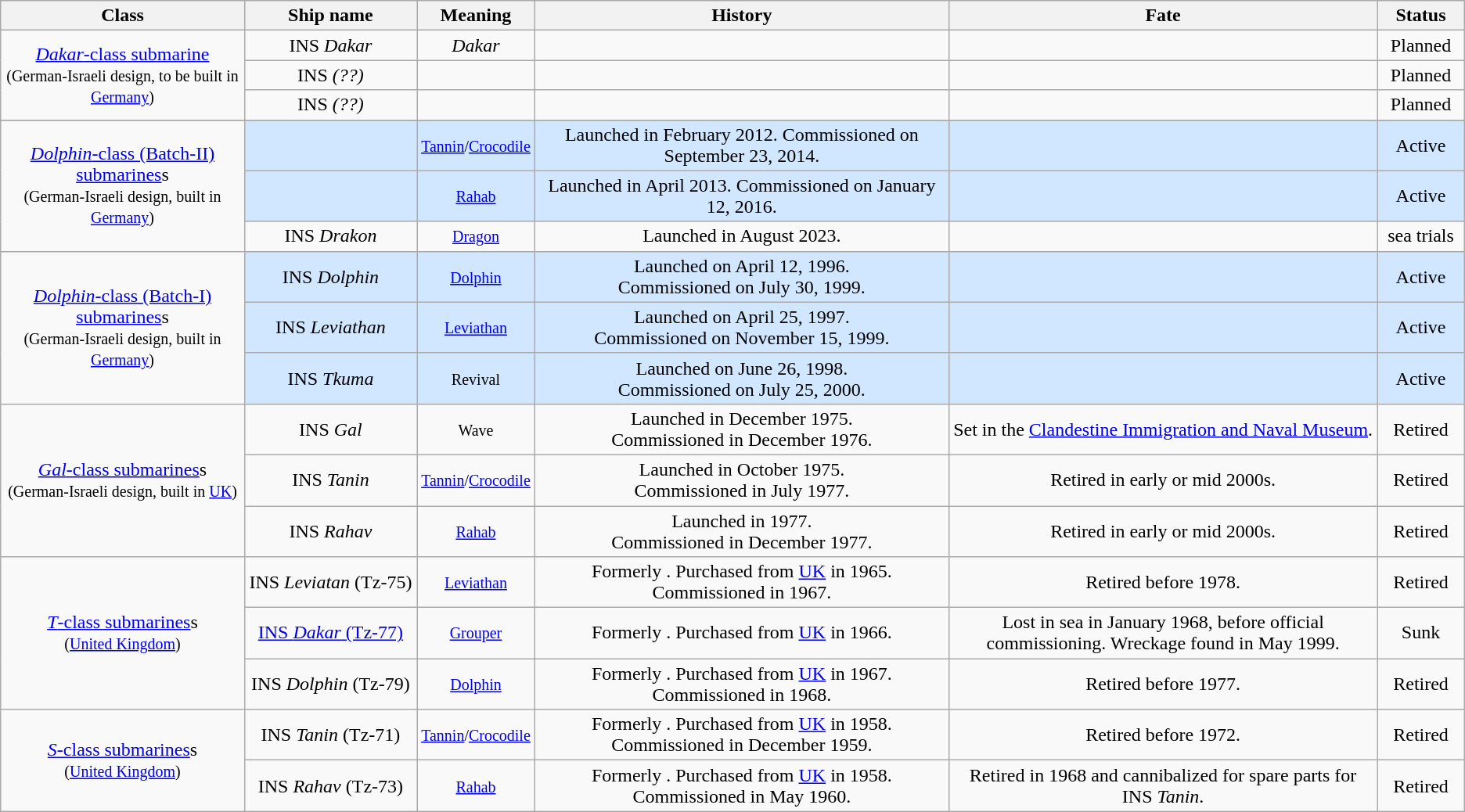<table class="wikitable">
<tr>
<th width="17%">Class</th>
<th width="12%">Ship name</th>
<th width="6%">Meaning</th>
<th width="29%">History</th>
<th width="30%">Fate</th>
<th width="6%">Status</th>
</tr>
<tr align=center>
<td rowspan=3><a href='#'><em>Dakar</em>-class submarine</a><br><small>(German-Israeli design, to be built in <a href='#'>Germany</a>)</small></td>
<td>INS <em>Dakar</em></td>
<td><em>Dakar</em></td>
<td></td>
<td></td>
<td>Planned</td>
</tr>
<tr align=center>
<td>INS <em>(??)</em></td>
<td></td>
<td></td>
<td></td>
<td>Planned</td>
</tr>
<tr align=center>
<td>INS <em>(??)</em></td>
<td></td>
<td></td>
<td></td>
<td>Planned</td>
</tr>
<tr align=center>
</tr>
<tr align=center>
<td rowspan=3><a href='#'><em>Dolphin</em>-class (Batch-II) submarines</a>s<br><small>(German-Israeli design, built in <a href='#'>Germany</a>)</small></td>
<td bgcolor=#D0E7FF></td>
<td bgcolor=#D0E7FF><small><a href='#'>Tannin</a>/<a href='#'>Crocodile</a></small></td>
<td bgcolor=#D0E7FF>Launched in February 2012. Commissioned on September 23, 2014.</td>
<td bgcolor=#D0E7FF></td>
<td bgcolor=#D0E7FF>Active</td>
</tr>
<tr align=center>
<td bgcolor=#D0E7FF></td>
<td bgcolor=#D0E7FF><small><a href='#'>Rahab</a></small></td>
<td bgcolor=#D0E7FF>Launched in April 2013. Commissioned on January 12, 2016.</td>
<td bgcolor=#D0E7FF></td>
<td bgcolor=#D0E7FF>Active</td>
</tr>
<tr align=center>
<td>INS <em>Drakon</em></td>
<td><small><a href='#'>Dragon</a></small></td>
<td>Launched in August 2023.</td>
<td></td>
<td>sea trials</td>
</tr>
<tr align=center>
<td rowspan=3><a href='#'><em>Dolphin</em>-class (Batch-I) submarines</a>s<br><small>(German-Israeli design, built in <a href='#'>Germany</a>)</small></td>
<td bgcolor=#D0E7FF>INS <em>Dolphin</em></td>
<td bgcolor=#D0E7FF><small><a href='#'>Dolphin</a></small></td>
<td bgcolor=#D0E7FF>Launched on April 12, 1996.<br>Commissioned on July 30, 1999.</td>
<td bgcolor=#D0E7FF></td>
<td bgcolor=#D0E7FF>Active</td>
</tr>
<tr align=center bgcolor=#D0E7FF>
<td>INS <em>Leviathan</em></td>
<td><small><a href='#'>Leviathan</a></small></td>
<td>Launched on April 25, 1997.<br>Commissioned on November 15, 1999.</td>
<td></td>
<td>Active</td>
</tr>
<tr align=center bgcolor=#D0E7FF>
<td>INS <em>Tkuma</em></td>
<td><small>Revival</small></td>
<td>Launched on June 26, 1998.<br>Commissioned on July 25, 2000.</td>
<td></td>
<td>Active</td>
</tr>
<tr align=center>
<td rowspan=3><a href='#'><em>Gal</em>-class submarines</a>s<br><small>(German-Israeli design, built in <a href='#'>UK</a>)</small></td>
<td>INS <em>Gal</em></td>
<td><small>Wave</small></td>
<td>Launched in December 1975.<br>Commissioned in December 1976.</td>
<td>Set in the <a href='#'>Clandestine Immigration and Naval Museum</a>.</td>
<td>Retired</td>
</tr>
<tr align=center>
<td>INS <em>Tanin</em></td>
<td><small><a href='#'>Tannin</a>/<a href='#'>Crocodile</a></small></td>
<td>Launched in October 1975.<br>Commissioned in July 1977.</td>
<td>Retired in early or mid 2000s.</td>
<td>Retired</td>
</tr>
<tr align=center>
<td>INS <em>Rahav</em></td>
<td><small><a href='#'>Rahab</a></small></td>
<td>Launched in 1977.<br>Commissioned in December 1977.</td>
<td>Retired in early or mid 2000s.</td>
<td>Retired</td>
</tr>
<tr align=center>
<td rowspan=3><a href='#'><em>T</em>-class submarines</a>s<br><small>(<a href='#'>United Kingdom</a>)</small></td>
<td>INS <em>Leviatan</em> (Tz-75)</td>
<td><small><a href='#'>Leviathan</a></small></td>
<td>Formerly . Purchased from <a href='#'>UK</a> in 1965. Commissioned in 1967.</td>
<td>Retired before 1978.</td>
<td>Retired</td>
</tr>
<tr align=center>
<td><a href='#'>INS <em>Dakar</em> (Tz-77)</a></td>
<td><small><a href='#'>Grouper</a></small></td>
<td>Formerly . Purchased from <a href='#'>UK</a> in 1966.</td>
<td>Lost in sea in January 1968, before official commissioning. Wreckage found in May 1999.</td>
<td>Sunk</td>
</tr>
<tr align=center>
<td>INS <em>Dolphin</em> (Tz-79)</td>
<td><small><a href='#'>Dolphin</a></small></td>
<td>Formerly . Purchased from <a href='#'>UK</a> in 1967. Commissioned in 1968.</td>
<td>Retired before 1977.</td>
<td>Retired</td>
</tr>
<tr align=center>
<td rowspan=2><a href='#'><em>S</em>-class submarines</a>s<br><small>(<a href='#'>United Kingdom</a>)</small></td>
<td>INS <em>Tanin</em> (Tz-71)</td>
<td><small><a href='#'>Tannin</a>/<a href='#'>Crocodile</a></small></td>
<td>Formerly . Purchased from <a href='#'>UK</a> in 1958. Commissioned in December 1959.</td>
<td>Retired before 1972.</td>
<td>Retired</td>
</tr>
<tr align=center>
<td>INS <em>Rahav</em> (Tz-73)</td>
<td><small><a href='#'>Rahab</a></small></td>
<td>Formerly  .  Purchased from <a href='#'>UK</a> in 1958. Commissioned in May 1960.</td>
<td>Retired in 1968 and cannibalized for spare parts for INS <em>Tanin</em>.</td>
<td>Retired</td>
</tr>
</table>
